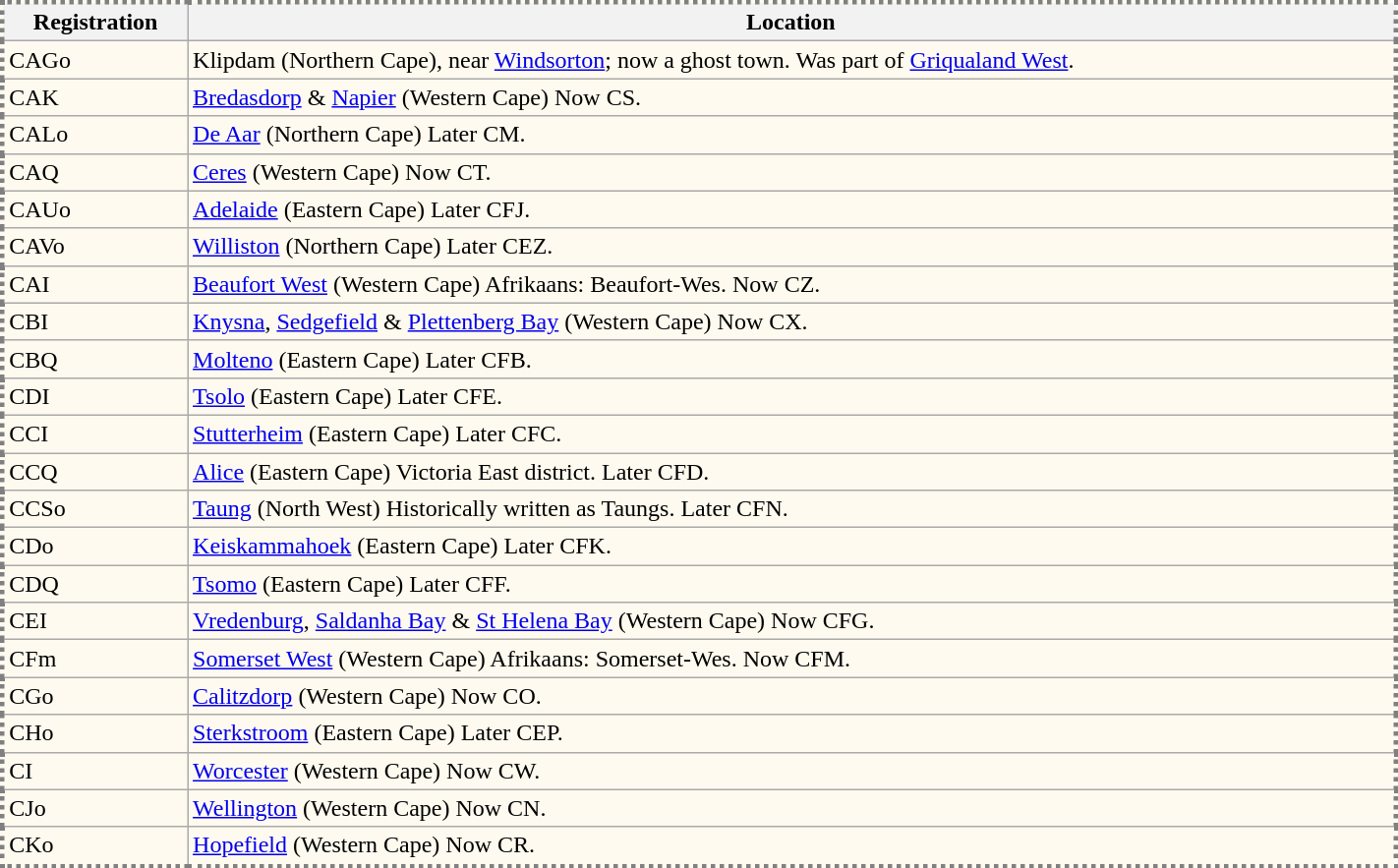<table class="wikitable sortable collapsible collapsed" style="width:75%; background:#fffaef; border:dotted gray;">
<tr>
<th>Registration</th>
<th>Location</th>
</tr>
<tr>
<td>CAGo</td>
<td>Klipdam (Northern Cape), near <a href='#'>Windsorton</a>; now a ghost town. Was part of <a href='#'>Griqualand West</a>.</td>
</tr>
<tr>
<td>CAK</td>
<td><a href='#'>Bredasdorp</a> & <a href='#'>Napier</a> (Western Cape) Now CS.</td>
</tr>
<tr>
<td>CALo</td>
<td><a href='#'>De Aar</a> (Northern Cape) Later CM.</td>
</tr>
<tr>
<td>CAQ</td>
<td><a href='#'>Ceres</a> (Western Cape) Now CT.</td>
</tr>
<tr>
<td>CAUo</td>
<td><a href='#'>Adelaide</a> (Eastern Cape) Later CFJ.</td>
</tr>
<tr>
<td>CAVo</td>
<td><a href='#'>Williston</a> (Northern Cape) Later CEZ.</td>
</tr>
<tr>
<td>CAI</td>
<td><a href='#'>Beaufort West</a> (Western Cape) Afrikaans: Beaufort-Wes. Now CZ.</td>
</tr>
<tr>
<td>CBI</td>
<td><a href='#'>Knysna</a>, <a href='#'>Sedgefield</a> & <a href='#'>Plettenberg Bay</a> (Western Cape) Now CX.</td>
</tr>
<tr>
<td>CBQ</td>
<td><a href='#'>Molteno</a> (Eastern Cape) Later CFB.</td>
</tr>
<tr>
<td>CDI</td>
<td><a href='#'>Tsolo</a> (Eastern Cape) Later CFE.</td>
</tr>
<tr>
<td>CCI</td>
<td><a href='#'>Stutterheim</a> (Eastern Cape) Later CFC.</td>
</tr>
<tr>
<td>CCQ</td>
<td><a href='#'>Alice</a> (Eastern Cape) Victoria East district. Later CFD.</td>
</tr>
<tr>
<td>CCSo</td>
<td><a href='#'>Taung</a> (North West) Historically written as Taungs. Later CFN.</td>
</tr>
<tr>
<td>CDo</td>
<td><a href='#'>Keiskammahoek</a> (Eastern Cape) Later CFK.</td>
</tr>
<tr>
<td>CDQ</td>
<td><a href='#'>Tsomo</a> (Eastern Cape) Later CFF.</td>
</tr>
<tr>
<td>CEI</td>
<td><a href='#'>Vredenburg</a>, <a href='#'>Saldanha Bay</a> & <a href='#'>St Helena Bay</a> (Western Cape) Now CFG.</td>
</tr>
<tr>
<td>CFm</td>
<td><a href='#'>Somerset West</a> (Western Cape) Afrikaans: Somerset-Wes. Now CFM.</td>
</tr>
<tr>
<td>CGo</td>
<td><a href='#'>Calitzdorp</a> (Western Cape) Now CO.</td>
</tr>
<tr>
<td>CHo</td>
<td><a href='#'>Sterkstroom</a> (Eastern Cape) Later CEP.</td>
</tr>
<tr>
<td>CI</td>
<td><a href='#'>Worcester</a> (Western Cape) Now CW.</td>
</tr>
<tr>
<td>CJo</td>
<td><a href='#'>Wellington</a> (Western Cape) Now CN.</td>
</tr>
<tr>
<td>CKo</td>
<td><a href='#'>Hopefield</a> (Western Cape) Now CR.</td>
</tr>
</table>
